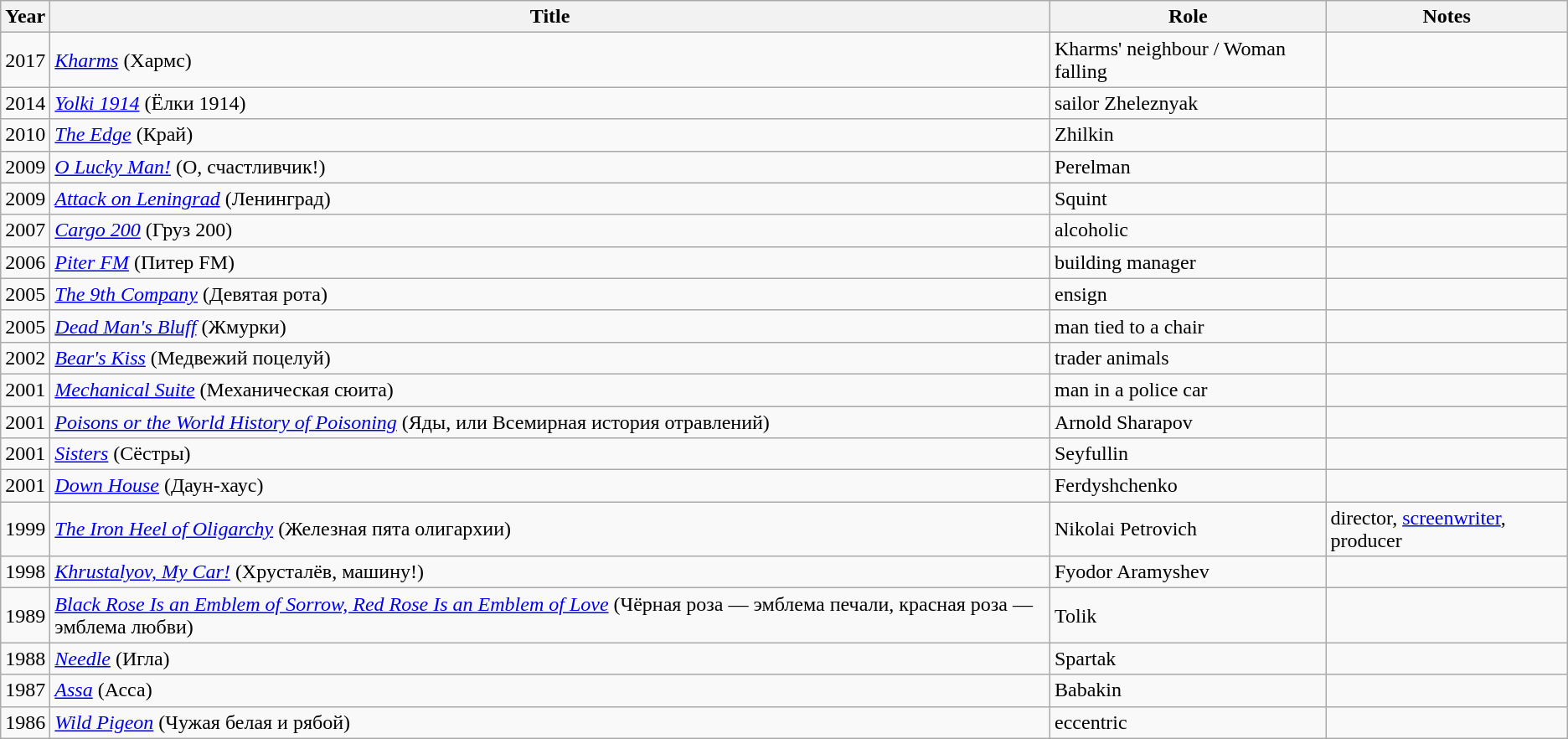<table class="wikitable sortable">
<tr>
<th>Year</th>
<th>Title</th>
<th>Role</th>
<th class="unsortable">Notes</th>
</tr>
<tr>
<td>2017</td>
<td><em><a href='#'>Kharms</a></em> (Хармс)</td>
<td>Kharms' neighbour / Woman falling</td>
<td></td>
</tr>
<tr>
<td>2014</td>
<td><em><a href='#'>Yolki 1914</a></em> (Ёлки 1914)</td>
<td>sailor Zheleznyak</td>
<td></td>
</tr>
<tr>
<td>2010</td>
<td><em><a href='#'>The Edge</a></em> (Край)</td>
<td>Zhilkin</td>
<td></td>
</tr>
<tr>
<td>2009</td>
<td><em><a href='#'>O Lucky Man!</a></em> (О, счастливчик!)</td>
<td>Perelman</td>
<td></td>
</tr>
<tr>
<td>2009</td>
<td><em><a href='#'>Attack on Leningrad</a></em> (Ленинград)</td>
<td>Squint</td>
<td></td>
</tr>
<tr>
<td>2007</td>
<td><em><a href='#'>Cargo 200</a></em> (Груз 200)</td>
<td>alcoholic</td>
<td></td>
</tr>
<tr>
<td>2006</td>
<td><em><a href='#'>Piter FM</a></em> (Питер FM)</td>
<td>building manager</td>
<td></td>
</tr>
<tr>
<td>2005</td>
<td><em><a href='#'>The 9th Company</a></em> (Девятая рота)</td>
<td>ensign</td>
<td></td>
</tr>
<tr>
<td>2005</td>
<td><em><a href='#'>Dead Man's Bluff</a></em> (Жмурки)</td>
<td>man tied to a chair</td>
<td></td>
</tr>
<tr>
<td>2002</td>
<td><em><a href='#'>Bear's Kiss</a></em> (Медвежий поцелуй)</td>
<td>trader animals</td>
<td></td>
</tr>
<tr>
<td>2001</td>
<td><em><a href='#'>Mechanical Suite</a></em> (Механическая сюита)</td>
<td>man in a police car</td>
</tr>
<tr>
<td>2001</td>
<td><em><a href='#'>Poisons or the World History of Poisoning</a></em> (Яды, или Всемирная история отравлений)</td>
<td>Arnold Sharapov</td>
<td></td>
</tr>
<tr>
<td>2001</td>
<td><em><a href='#'>Sisters</a></em> (Сёстры)</td>
<td>Seyfullin</td>
<td></td>
</tr>
<tr>
<td>2001</td>
<td><em><a href='#'>Down House</a></em> (Даун-хаус)</td>
<td>Ferdyshchenko</td>
<td></td>
</tr>
<tr>
<td>1999</td>
<td><em><a href='#'>The Iron Heel of Oligarchy</a></em> (Железная пята олигархии)</td>
<td>Nikolai Petrovich</td>
<td>director, <a href='#'>screenwriter</a>, producer</td>
</tr>
<tr>
<td>1998</td>
<td><em><a href='#'>Khrustalyov, My Car!</a></em> (Хрусталёв, машину!)</td>
<td>Fyodor Aramyshev</td>
<td></td>
</tr>
<tr>
<td>1989</td>
<td><em><a href='#'>Black Rose Is an Emblem of Sorrow, Red Rose Is an Emblem of Love</a></em> (Чёрная роза — эмблема печали, красная роза — эмблема любви)</td>
<td>Tolik</td>
<td></td>
</tr>
<tr>
<td>1988</td>
<td><em><a href='#'>Needle</a></em> (Игла)</td>
<td>Spartak</td>
<td></td>
</tr>
<tr>
<td>1987</td>
<td><em><a href='#'>Assa</a></em> (Асса)</td>
<td>Babakin</td>
<td></td>
</tr>
<tr>
<td>1986</td>
<td><em><a href='#'>Wild Pigeon</a></em> (Чужая белая и рябой)</td>
<td>eccentric</td>
<td></td>
</tr>
</table>
